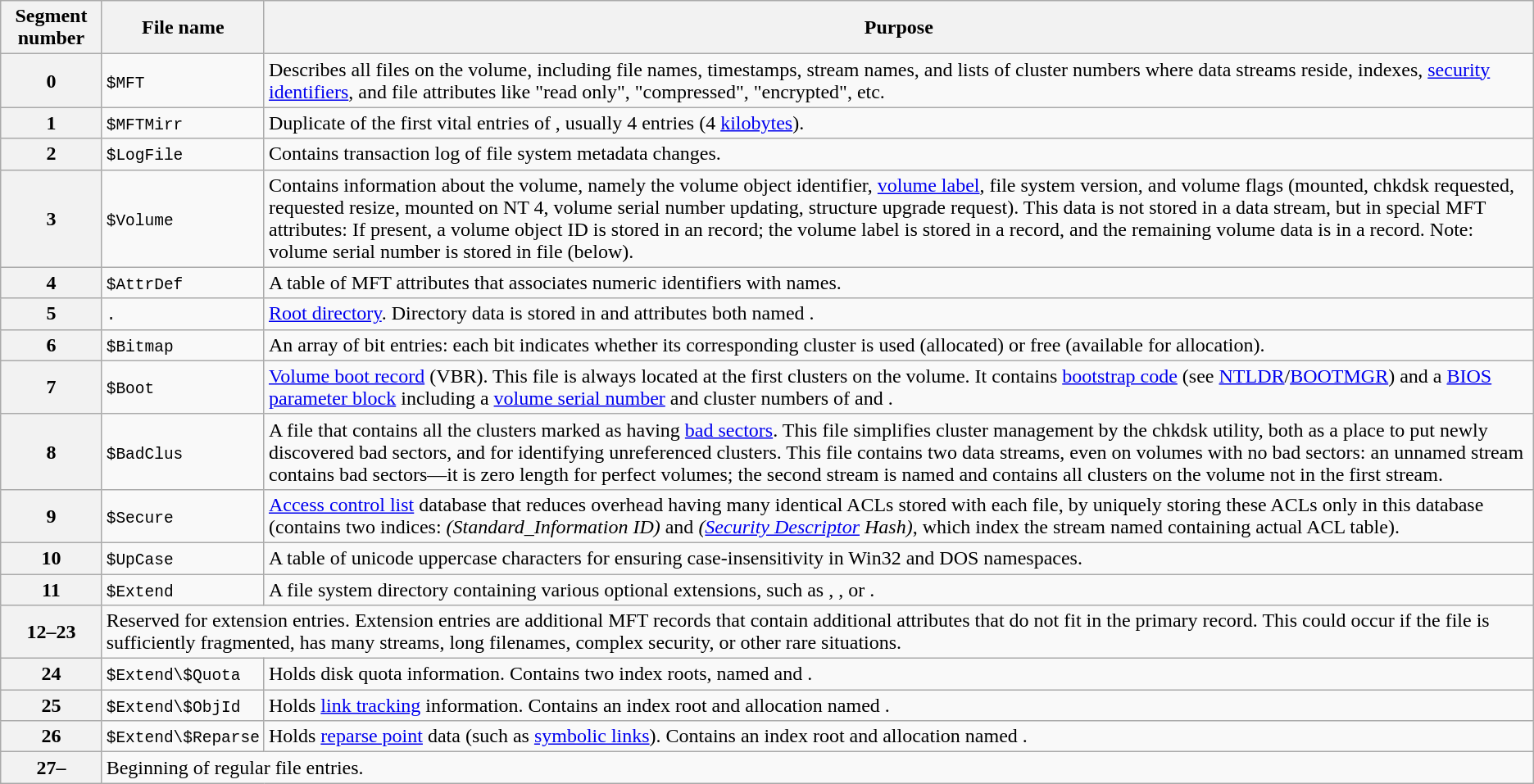<table class="wikitable sortable plainrowheaders">
<tr>
<th scope="col">Segment number</th>
<th scope="col">File name</th>
<th scope="col">Purpose</th>
</tr>
<tr>
<th scope="row">0</th>
<td><code>$MFT</code></td>
<td>Describes all files on the volume, including file names, timestamps, stream names, and lists of cluster numbers where data streams reside, indexes, <a href='#'>security identifiers</a>, and file attributes like "read only", "compressed", "encrypted", etc.</td>
</tr>
<tr>
<th scope="row">1</th>
<td><code>$MFTMirr</code></td>
<td>Duplicate of the first vital entries of , usually 4 entries (4 <a href='#'>kilobytes</a>).</td>
</tr>
<tr>
<th scope="row">2</th>
<td><code>$LogFile</code></td>
<td>Contains transaction log of file system metadata changes.</td>
</tr>
<tr>
<th scope="row">3</th>
<td><code>$Volume</code></td>
<td>Contains information about the volume, namely the volume object identifier, <a href='#'>volume label</a>, file system version, and volume flags (mounted, chkdsk requested, requested  resize, mounted on NT 4, volume serial number updating, structure upgrade request). This data is not stored in a data stream, but in special MFT attributes: If present, a volume object ID is stored in an  record; the volume label is stored in a  record, and the remaining volume data is in a  record. Note: volume serial number is stored in file  (below).</td>
</tr>
<tr>
<th scope="row">4</th>
<td><code>$AttrDef</code></td>
<td>A table of MFT attributes that associates numeric identifiers with names.</td>
</tr>
<tr>
<th scope="row">5</th>
<td><code>.</code></td>
<td><a href='#'>Root directory</a>. Directory data is stored in  and  attributes both named .</td>
</tr>
<tr>
<th scope="row">6</th>
<td><code>$Bitmap</code></td>
<td>An array of bit entries: each bit indicates whether its corresponding cluster is used (allocated) or free (available for allocation).</td>
</tr>
<tr>
<th scope="row">7</th>
<td><code>$Boot</code></td>
<td><a href='#'>Volume boot record</a> (VBR). This file is always located at the first clusters on the volume. It contains <a href='#'>bootstrap code</a> (see <a href='#'>NTLDR</a>/<a href='#'>BOOTMGR</a>) and a <a href='#'>BIOS parameter block</a> including a <a href='#'>volume serial number</a> and cluster numbers of  and .</td>
</tr>
<tr>
<th scope="row">8</th>
<td><code>$BadClus</code></td>
<td>A file that contains all the clusters marked as having <a href='#'>bad sectors</a>. This file simplifies cluster management by the chkdsk utility, both as a place to put newly discovered bad sectors, and for identifying unreferenced clusters. This file contains two data streams, even on volumes with no bad sectors: an unnamed stream contains bad sectors—it is zero length for perfect volumes; the second stream is named  and contains all clusters on the volume not in the first stream.</td>
</tr>
<tr>
<th scope="row">9</th>
<td><code>$Secure</code></td>
<td><a href='#'>Access control list</a> database that reduces overhead having many identical ACLs stored with each file, by uniquely storing these ACLs only in this database (contains two indices:  <em>(Standard_Information ID)</em> and  <em>(<a href='#'>Security Descriptor</a> Hash)</em>, which index the stream named  containing actual ACL table).</td>
</tr>
<tr>
<th scope="row">10</th>
<td><code>$UpCase</code></td>
<td>A table of unicode uppercase characters for ensuring case-insensitivity in Win32 and DOS namespaces.</td>
</tr>
<tr>
<th scope="row">11</th>
<td><code>$Extend</code></td>
<td>A file system directory containing various optional extensions, such as , ,  or .</td>
</tr>
<tr>
<th scope="row">12–23</th>
<td colspan=2>Reserved for  extension entries. Extension entries are additional MFT records that contain additional attributes that do not fit in the primary record. This could occur if the file is sufficiently fragmented, has many streams, long filenames, complex security, or other rare situations.</td>
</tr>
<tr>
<th scope="row">24</th>
<td><code>$Extend\$Quota</code></td>
<td>Holds disk quota information. Contains two index roots, named  and .</td>
</tr>
<tr>
<th scope="row">25</th>
<td><code>$Extend\$ObjId</code></td>
<td>Holds <a href='#'>link tracking</a> information. Contains an index root and allocation named .</td>
</tr>
<tr>
<th scope="row">26</th>
<td><code>$Extend\$Reparse</code></td>
<td>Holds <a href='#'>reparse point</a> data (such as <a href='#'>symbolic links</a>). Contains an index root and allocation named .</td>
</tr>
<tr>
<th scope="row">27–</th>
<td colspan=2>Beginning of regular file entries.</td>
</tr>
</table>
